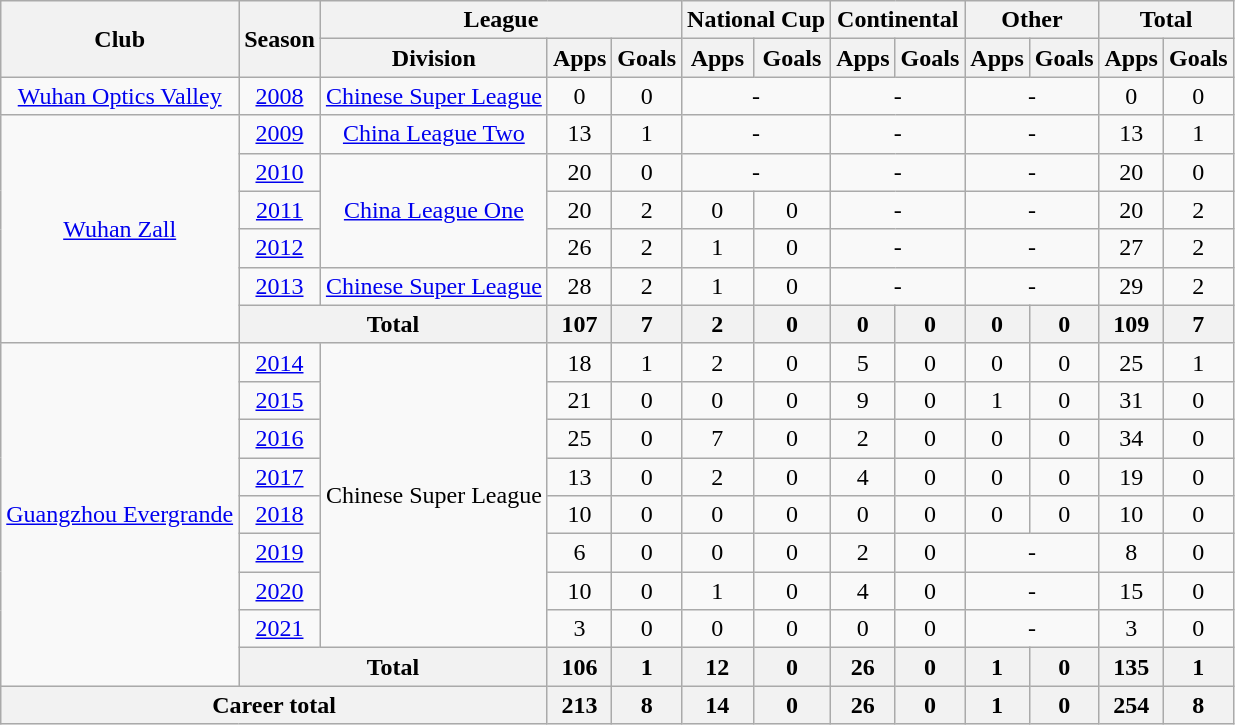<table class="wikitable" style="text-align: center">
<tr>
<th rowspan="2">Club</th>
<th rowspan="2">Season</th>
<th colspan="3">League</th>
<th colspan="2">National Cup</th>
<th colspan="2">Continental</th>
<th colspan="2">Other</th>
<th colspan="2">Total</th>
</tr>
<tr>
<th>Division</th>
<th>Apps</th>
<th>Goals</th>
<th>Apps</th>
<th>Goals</th>
<th>Apps</th>
<th>Goals</th>
<th>Apps</th>
<th>Goals</th>
<th>Apps</th>
<th>Goals</th>
</tr>
<tr>
<td><a href='#'>Wuhan Optics Valley</a></td>
<td><a href='#'>2008</a></td>
<td><a href='#'>Chinese Super League</a></td>
<td>0</td>
<td>0</td>
<td colspan="2">-</td>
<td colspan="2">-</td>
<td colspan="2">-</td>
<td>0</td>
<td>0</td>
</tr>
<tr>
<td rowspan="6"><a href='#'>Wuhan Zall</a></td>
<td><a href='#'>2009</a></td>
<td><a href='#'>China League Two</a></td>
<td>13</td>
<td>1</td>
<td colspan="2">-</td>
<td colspan="2">-</td>
<td colspan="2">-</td>
<td>13</td>
<td>1</td>
</tr>
<tr>
<td><a href='#'>2010</a></td>
<td rowspan="3"><a href='#'>China League One</a></td>
<td>20</td>
<td>0</td>
<td colspan="2">-</td>
<td colspan="2">-</td>
<td colspan="2">-</td>
<td>20</td>
<td>0</td>
</tr>
<tr>
<td><a href='#'>2011</a></td>
<td>20</td>
<td>2</td>
<td>0</td>
<td>0</td>
<td colspan="2">-</td>
<td colspan="2">-</td>
<td>20</td>
<td>2</td>
</tr>
<tr>
<td><a href='#'>2012</a></td>
<td>26</td>
<td>2</td>
<td>1</td>
<td>0</td>
<td colspan="2">-</td>
<td colspan="2">-</td>
<td>27</td>
<td>2</td>
</tr>
<tr>
<td><a href='#'>2013</a></td>
<td><a href='#'>Chinese Super League</a></td>
<td>28</td>
<td>2</td>
<td>1</td>
<td>0</td>
<td colspan="2">-</td>
<td colspan="2">-</td>
<td>29</td>
<td>2</td>
</tr>
<tr>
<th colspan="2"><strong>Total</strong></th>
<th>107</th>
<th>7</th>
<th>2</th>
<th>0</th>
<th>0</th>
<th>0</th>
<th>0</th>
<th>0</th>
<th>109</th>
<th>7</th>
</tr>
<tr>
<td rowspan="9"><a href='#'>Guangzhou Evergrande</a></td>
<td><a href='#'>2014</a></td>
<td rowspan="8">Chinese Super League</td>
<td>18</td>
<td>1</td>
<td>2</td>
<td>0</td>
<td>5</td>
<td>0</td>
<td>0</td>
<td>0</td>
<td>25</td>
<td>1</td>
</tr>
<tr>
<td><a href='#'>2015</a></td>
<td>21</td>
<td>0</td>
<td>0</td>
<td>0</td>
<td>9</td>
<td>0</td>
<td>1</td>
<td>0</td>
<td>31</td>
<td>0</td>
</tr>
<tr>
<td><a href='#'>2016</a></td>
<td>25</td>
<td>0</td>
<td>7</td>
<td>0</td>
<td>2</td>
<td>0</td>
<td>0</td>
<td>0</td>
<td>34</td>
<td>0</td>
</tr>
<tr>
<td><a href='#'>2017</a></td>
<td>13</td>
<td>0</td>
<td>2</td>
<td>0</td>
<td>4</td>
<td>0</td>
<td>0</td>
<td>0</td>
<td>19</td>
<td>0</td>
</tr>
<tr>
<td><a href='#'>2018</a></td>
<td>10</td>
<td>0</td>
<td>0</td>
<td>0</td>
<td>0</td>
<td>0</td>
<td>0</td>
<td>0</td>
<td>10</td>
<td>0</td>
</tr>
<tr>
<td><a href='#'>2019</a></td>
<td>6</td>
<td>0</td>
<td>0</td>
<td>0</td>
<td>2</td>
<td>0</td>
<td colspan="2">-</td>
<td>8</td>
<td>0</td>
</tr>
<tr>
<td><a href='#'>2020</a></td>
<td>10</td>
<td>0</td>
<td>1</td>
<td>0</td>
<td>4</td>
<td>0</td>
<td colspan="2">-</td>
<td>15</td>
<td>0</td>
</tr>
<tr>
<td><a href='#'>2021</a></td>
<td>3</td>
<td>0</td>
<td>0</td>
<td>0</td>
<td>0</td>
<td>0</td>
<td colspan="2">-</td>
<td>3</td>
<td>0</td>
</tr>
<tr>
<th colspan="2"><strong>Total</strong></th>
<th>106</th>
<th>1</th>
<th>12</th>
<th>0</th>
<th>26</th>
<th>0</th>
<th>1</th>
<th>0</th>
<th>135</th>
<th>1</th>
</tr>
<tr>
<th colspan=3>Career total</th>
<th>213</th>
<th>8</th>
<th>14</th>
<th>0</th>
<th>26</th>
<th>0</th>
<th>1</th>
<th>0</th>
<th>254</th>
<th>8</th>
</tr>
</table>
